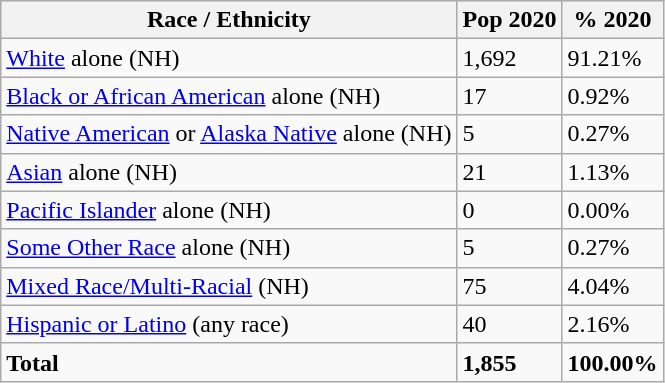<table class="wikitable">
<tr>
<th>Race / Ethnicity</th>
<th>Pop 2020</th>
<th>% 2020</th>
</tr>
<tr>
<td><a href='#'>White</a> alone (NH)</td>
<td>1,692</td>
<td>91.21%</td>
</tr>
<tr>
<td><a href='#'>Black or African American</a> alone (NH)</td>
<td>17</td>
<td>0.92%</td>
</tr>
<tr>
<td><a href='#'>Native American</a> or <a href='#'>Alaska Native</a> alone (NH)</td>
<td>5</td>
<td>0.27%</td>
</tr>
<tr>
<td><a href='#'>Asian</a> alone (NH)</td>
<td>21</td>
<td>1.13%</td>
</tr>
<tr>
<td><a href='#'>Pacific Islander</a> alone (NH)</td>
<td>0</td>
<td>0.00%</td>
</tr>
<tr>
<td><a href='#'>Some Other Race</a> alone (NH)</td>
<td>5</td>
<td>0.27%</td>
</tr>
<tr>
<td><a href='#'>Mixed Race/Multi-Racial</a> (NH)</td>
<td>75</td>
<td>4.04%</td>
</tr>
<tr>
<td><a href='#'>Hispanic or Latino</a> (any race)</td>
<td>40</td>
<td>2.16%</td>
</tr>
<tr>
<td><strong>Total</strong></td>
<td><strong>1,855</strong></td>
<td><strong>100.00%</strong></td>
</tr>
</table>
